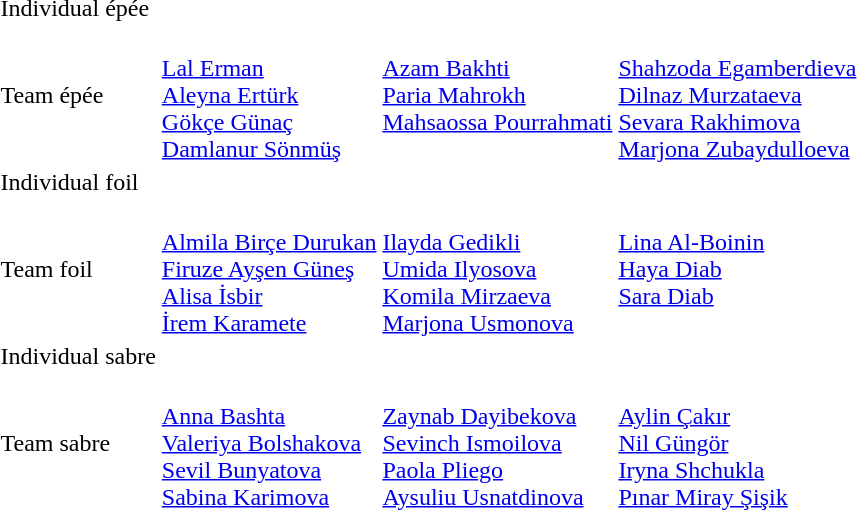<table>
<tr>
<td rowspan=2>Individual épée</td>
<td rowspan=2></td>
<td rowspan=2></td>
<td></td>
</tr>
<tr>
<td></td>
</tr>
<tr>
<td>Team épée</td>
<td valign=top><br><a href='#'>Lal Erman</a><br><a href='#'>Aleyna Ertürk</a><br><a href='#'>Gökçe Günaç</a><br><a href='#'>Damlanur Sönmüş</a></td>
<td valign=top><br><a href='#'>Azam Bakhti</a><br><a href='#'>Paria Mahrokh</a><br><a href='#'>Mahsaossa Pourrahmati</a></td>
<td valign=top><br><a href='#'>Shahzoda Egamberdieva</a><br><a href='#'>Dilnaz Murzataeva</a><br><a href='#'>Sevara Rakhimova</a><br><a href='#'>Marjona Zubaydulloeva</a></td>
</tr>
<tr>
<td rowspan=2>Individual foil</td>
<td rowspan=2></td>
<td rowspan=2></td>
<td></td>
</tr>
<tr>
<td></td>
</tr>
<tr>
<td>Team foil</td>
<td valign=top><br><a href='#'>Almila Birçe Durukan</a><br><a href='#'>Firuze Ayşen Güneş</a><br><a href='#'>Alisa İsbir</a><br><a href='#'>İrem Karamete</a></td>
<td valign=top><br><a href='#'>Ilayda Gedikli</a><br><a href='#'>Umida Ilyosova</a><br><a href='#'>Komila Mirzaeva</a><br><a href='#'>Marjona Usmonova</a></td>
<td valign=top><br><a href='#'>Lina Al-Boinin</a><br><a href='#'>Haya Diab</a><br><a href='#'>Sara Diab</a></td>
</tr>
<tr>
<td rowspan=2>Individual sabre</td>
<td rowspan=2></td>
<td rowspan=2></td>
<td></td>
</tr>
<tr>
<td></td>
</tr>
<tr>
<td>Team sabre</td>
<td><br><a href='#'>Anna Bashta</a><br><a href='#'>Valeriya Bolshakova</a><br><a href='#'>Sevil Bunyatova</a><br><a href='#'>Sabina Karimova</a></td>
<td><br><a href='#'>Zaynab Dayibekova</a><br><a href='#'>Sevinch Ismoilova</a><br><a href='#'>Paola Pliego</a><br><a href='#'>Aysuliu Usnatdinova</a></td>
<td><br><a href='#'>Aylin Çakır</a><br><a href='#'>Nil Güngör</a><br><a href='#'>Iryna Shchukla</a><br><a href='#'>Pınar Miray Şişik</a></td>
</tr>
</table>
